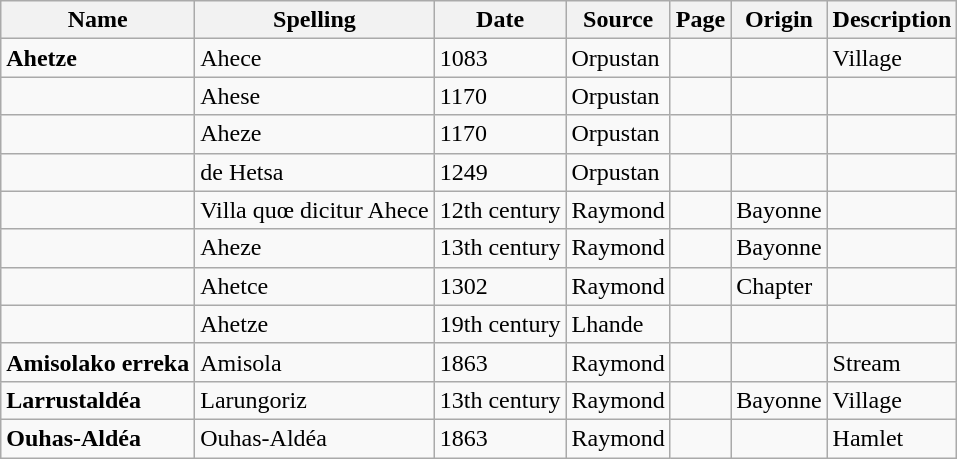<table class="wikitable">
<tr>
<th>Name</th>
<th>Spelling</th>
<th>Date</th>
<th>Source</th>
<th>Page</th>
<th>Origin</th>
<th>Description</th>
</tr>
<tr>
<td><strong>Ahetze</strong></td>
<td>Ahece</td>
<td>1083</td>
<td>Orpustan</td>
<td></td>
<td></td>
<td>Village</td>
</tr>
<tr>
<td></td>
<td>Ahese</td>
<td>1170</td>
<td>Orpustan</td>
<td></td>
<td></td>
<td></td>
</tr>
<tr>
<td></td>
<td>Aheze</td>
<td>1170</td>
<td>Orpustan</td>
<td></td>
<td></td>
<td></td>
</tr>
<tr>
<td></td>
<td>de Hetsa</td>
<td>1249</td>
<td>Orpustan</td>
<td></td>
<td></td>
<td></td>
</tr>
<tr>
<td></td>
<td>Villa quœ dicitur Ahece</td>
<td>12th century</td>
<td>Raymond</td>
<td></td>
<td>Bayonne</td>
<td></td>
</tr>
<tr>
<td></td>
<td>Aheze</td>
<td>13th century</td>
<td>Raymond</td>
<td></td>
<td>Bayonne</td>
<td></td>
</tr>
<tr>
<td></td>
<td>Ahetce</td>
<td>1302</td>
<td>Raymond</td>
<td></td>
<td>Chapter</td>
<td></td>
</tr>
<tr>
<td></td>
<td>Ahetze</td>
<td>19th century</td>
<td>Lhande</td>
<td></td>
<td></td>
<td></td>
</tr>
<tr>
<td><strong>Amisolako erreka</strong></td>
<td>Amisola</td>
<td>1863</td>
<td>Raymond</td>
<td></td>
<td></td>
<td>Stream</td>
</tr>
<tr>
<td><strong>Larrustaldéa</strong></td>
<td>Larungoriz</td>
<td>13th century</td>
<td>Raymond</td>
<td></td>
<td>Bayonne</td>
<td>Village</td>
</tr>
<tr>
<td><strong>Ouhas-Aldéa</strong></td>
<td>Ouhas-Aldéa</td>
<td>1863</td>
<td>Raymond</td>
<td></td>
<td></td>
<td>Hamlet</td>
</tr>
</table>
